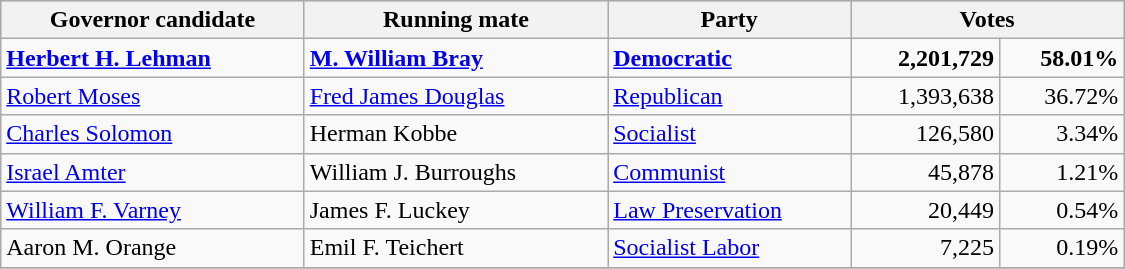<table class=wikitable>
<tr bgcolor=lightgrey>
<th width="20%">Governor candidate</th>
<th width="20%">Running mate</th>
<th width="16%">Party</th>
<th width="18%" colspan="2">Votes</th>
</tr>
<tr>
<td><strong><a href='#'>Herbert H. Lehman</a></strong></td>
<td><strong><a href='#'>M. William Bray</a></strong></td>
<td><strong><a href='#'>Democratic</a></strong></td>
<td align="right"><strong>2,201,729</strong></td>
<td align="right"><strong>58.01%</strong></td>
</tr>
<tr>
<td><a href='#'>Robert Moses</a></td>
<td><a href='#'>Fred James Douglas</a></td>
<td><a href='#'>Republican</a></td>
<td align="right">1,393,638</td>
<td align="right">36.72%</td>
</tr>
<tr>
<td><a href='#'>Charles Solomon</a></td>
<td>Herman Kobbe</td>
<td><a href='#'>Socialist</a></td>
<td align="right">126,580</td>
<td align="right">3.34%</td>
</tr>
<tr>
<td><a href='#'>Israel Amter</a></td>
<td>William J. Burroughs</td>
<td><a href='#'>Communist</a></td>
<td align="right">45,878</td>
<td align="right">1.21%</td>
</tr>
<tr>
<td><a href='#'>William F. Varney</a></td>
<td>James F. Luckey</td>
<td><a href='#'>Law Preservation</a></td>
<td align="right">20,449</td>
<td align="right">0.54%</td>
</tr>
<tr>
<td>Aaron M. Orange</td>
<td>Emil F. Teichert</td>
<td><a href='#'>Socialist Labor</a></td>
<td align="right">7,225</td>
<td align="right">0.19%</td>
</tr>
<tr>
</tr>
</table>
